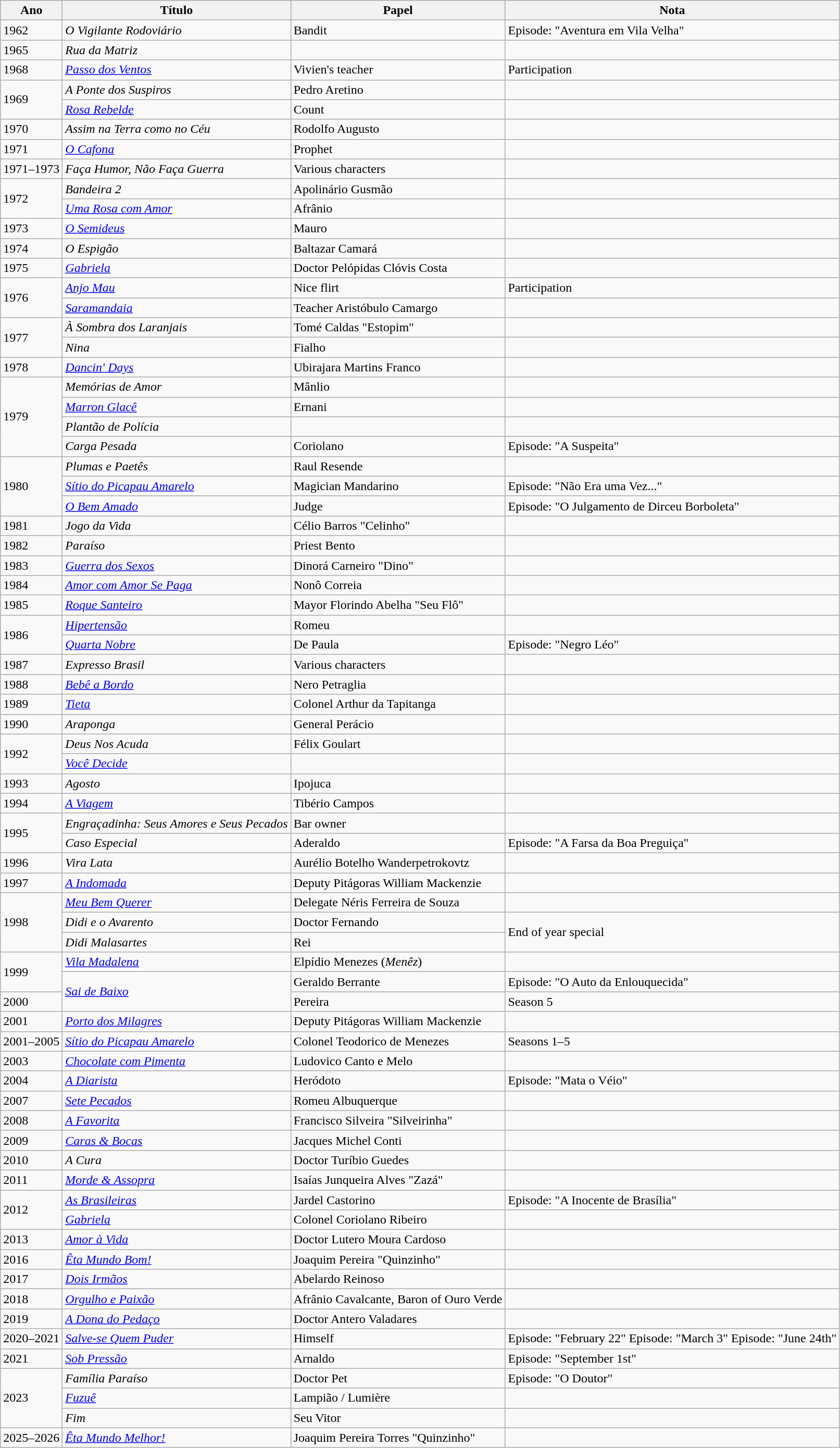<table class="wikitable">
<tr>
<th>Ano</th>
<th>Título</th>
<th>Papel</th>
<th>Nota</th>
</tr>
<tr>
<td>1962</td>
<td><em>O Vigilante Rodoviário</em></td>
<td>Bandit</td>
<td>Episode: "Aventura em Vila Velha"</td>
</tr>
<tr>
<td>1965</td>
<td><em>Rua da Matriz</em></td>
<td></td>
<td></td>
</tr>
<tr>
<td>1968</td>
<td><em><a href='#'>Passo dos Ventos</a></em></td>
<td>Vivien's teacher</td>
<td>Participation</td>
</tr>
<tr>
<td rowspan="2">1969</td>
<td><em>A Ponte dos Suspiros</em></td>
<td>Pedro Aretino</td>
<td></td>
</tr>
<tr>
<td><em><a href='#'>Rosa Rebelde</a></em></td>
<td>Count</td>
<td></td>
</tr>
<tr>
<td>1970</td>
<td><em>Assim na Terra como no Céu</em></td>
<td>Rodolfo Augusto</td>
<td></td>
</tr>
<tr>
<td>1971</td>
<td><em><a href='#'>O Cafona</a></em></td>
<td>Prophet</td>
<td></td>
</tr>
<tr>
<td>1971–1973</td>
<td><em>Faça Humor, Não Faça Guerra</em></td>
<td>Various characters</td>
<td></td>
</tr>
<tr>
<td rowspan="2">1972</td>
<td><em>Bandeira 2</em></td>
<td>Apolinário Gusmão</td>
<td></td>
</tr>
<tr>
<td><em><a href='#'>Uma Rosa com Amor</a></em></td>
<td>Afrânio</td>
<td></td>
</tr>
<tr>
<td>1973</td>
<td><em><a href='#'>O Semideus</a></em></td>
<td>Mauro</td>
<td></td>
</tr>
<tr>
<td>1974</td>
<td><em>O Espigão</em></td>
<td>Baltazar Camará</td>
<td></td>
</tr>
<tr>
<td>1975</td>
<td><em><a href='#'>Gabriela</a></em></td>
<td>Doctor Pelópidas Clóvis Costa</td>
<td></td>
</tr>
<tr>
<td rowspan="2">1976</td>
<td><em><a href='#'>Anjo Mau</a></em></td>
<td>Nice flirt</td>
<td>Participation</td>
</tr>
<tr>
<td><em><a href='#'>Saramandaia</a></em></td>
<td>Teacher Aristóbulo Camargo</td>
<td></td>
</tr>
<tr>
<td rowspan="2">1977</td>
<td><em>À Sombra dos Laranjais</em></td>
<td>Tomé Caldas "Estopim"</td>
<td></td>
</tr>
<tr>
<td><em>Nina</em></td>
<td>Fialho</td>
<td></td>
</tr>
<tr>
<td>1978</td>
<td><em><a href='#'>Dancin' Days</a></em></td>
<td>Ubirajara Martins Franco</td>
<td></td>
</tr>
<tr>
<td rowspan="4">1979</td>
<td><em>Memórias de Amor</em></td>
<td>Mânlio</td>
<td></td>
</tr>
<tr>
<td><em><a href='#'>Marron Glacê</a></em></td>
<td>Ernani</td>
<td></td>
</tr>
<tr>
<td><em>Plantão de Polícia</em></td>
<td></td>
<td></td>
</tr>
<tr>
<td><em>Carga Pesada</em></td>
<td>Coriolano</td>
<td>Episode: "A Suspeita"</td>
</tr>
<tr>
<td rowspan="3">1980</td>
<td><em>Plumas e Paetês</em></td>
<td>Raul Resende</td>
<td></td>
</tr>
<tr>
<td><em><a href='#'>Sítio do Picapau Amarelo</a></em></td>
<td>Magician Mandarino</td>
<td>Episode: "Não Era uma Vez..."</td>
</tr>
<tr>
<td><em><a href='#'>O Bem Amado</a></em></td>
<td>Judge</td>
<td>Episode: "O Julgamento de Dirceu Borboleta"</td>
</tr>
<tr>
<td>1981</td>
<td><em>Jogo da Vida</em></td>
<td>Célio Barros "Celinho"</td>
<td></td>
</tr>
<tr>
<td>1982</td>
<td><em>Paraíso</em></td>
<td>Priest Bento</td>
<td></td>
</tr>
<tr>
<td>1983</td>
<td><em><a href='#'>Guerra dos Sexos</a></em></td>
<td>Dinorá Carneiro "Dino"</td>
<td></td>
</tr>
<tr>
<td>1984</td>
<td><em><a href='#'>Amor com Amor Se Paga</a></em></td>
<td>Nonô Correia</td>
<td></td>
</tr>
<tr>
<td>1985</td>
<td><em><a href='#'>Roque Santeiro</a></em></td>
<td>Mayor Florindo Abelha "Seu Flô"</td>
<td></td>
</tr>
<tr>
<td rowspan="2">1986</td>
<td><em><a href='#'>Hipertensão</a></em></td>
<td>Romeu</td>
<td></td>
</tr>
<tr>
<td><em><a href='#'>Quarta Nobre</a></em></td>
<td>De Paula</td>
<td>Episode: "Negro Léo"</td>
</tr>
<tr>
<td>1987</td>
<td><em>Expresso Brasil</em></td>
<td>Various characters</td>
<td></td>
</tr>
<tr>
<td>1988</td>
<td><em><a href='#'>Bebê a Bordo</a></em></td>
<td>Nero Petraglia</td>
<td></td>
</tr>
<tr>
<td>1989</td>
<td><em><a href='#'>Tieta</a></em></td>
<td>Colonel Arthur da Tapitanga</td>
<td></td>
</tr>
<tr>
<td>1990</td>
<td><em>Araponga</em></td>
<td>General Perácio</td>
<td></td>
</tr>
<tr>
<td rowspan="2">1992</td>
<td><em>Deus Nos Acuda</em></td>
<td>Félix Goulart</td>
<td></td>
</tr>
<tr>
<td><em><a href='#'>Você Decide</a></em></td>
<td></td>
<td></td>
</tr>
<tr>
<td>1993</td>
<td><em>Agosto</em></td>
<td>Ipojuca</td>
<td></td>
</tr>
<tr>
<td>1994</td>
<td><em><a href='#'>A Viagem</a></em></td>
<td>Tibério Campos</td>
<td></td>
</tr>
<tr>
<td rowspan="2">1995</td>
<td><em>Engraçadinha: Seus Amores e Seus Pecados</em></td>
<td>Bar owner</td>
<td></td>
</tr>
<tr>
<td><em>Caso Especial</em></td>
<td>Aderaldo</td>
<td>Episode: "A Farsa da Boa Preguiça"</td>
</tr>
<tr>
<td>1996</td>
<td><em>Vira Lata</em></td>
<td>Aurélio Botelho Wanderpetrokovtz</td>
<td></td>
</tr>
<tr>
<td>1997</td>
<td><em><a href='#'>A Indomada</a></em></td>
<td>Deputy Pitágoras William Mackenzie</td>
<td></td>
</tr>
<tr>
<td rowspan="3">1998</td>
<td><em><a href='#'>Meu Bem Querer</a></em></td>
<td>Delegate Néris Ferreira de Souza</td>
<td></td>
</tr>
<tr>
<td><em>Didi e o Avarento</em></td>
<td>Doctor Fernando</td>
<td rowspan="2">End of year special</td>
</tr>
<tr>
<td><em>Didi Malasartes</em></td>
<td>Rei</td>
</tr>
<tr>
<td rowspan="2">1999</td>
<td><em><a href='#'>Vila Madalena</a></em></td>
<td>Elpídio Menezes (<em>Menêz</em>)</td>
<td></td>
</tr>
<tr>
<td rowspan="2"><em><a href='#'>Sai de Baixo</a></em></td>
<td>Geraldo Berrante</td>
<td>Episode: "O Auto da Enlouquecida"</td>
</tr>
<tr>
<td>2000</td>
<td>Pereira</td>
<td>Season 5</td>
</tr>
<tr>
<td>2001</td>
<td><em><a href='#'>Porto dos Milagres</a></em></td>
<td>Deputy Pitágoras William Mackenzie</td>
<td></td>
</tr>
<tr>
<td>2001–2005</td>
<td><em><a href='#'>Sítio do Picapau Amarelo</a></em></td>
<td>Colonel Teodorico de Menezes</td>
<td>Seasons 1–5</td>
</tr>
<tr>
<td>2003</td>
<td><em><a href='#'>Chocolate com Pimenta</a></em></td>
<td>Ludovico Canto e Melo</td>
<td></td>
</tr>
<tr>
<td>2004</td>
<td><em><a href='#'>A Diarista</a></em></td>
<td>Heródoto</td>
<td>Episode: "Mata o Véio"</td>
</tr>
<tr>
<td>2007</td>
<td><em><a href='#'>Sete Pecados</a></em></td>
<td>Romeu Albuquerque</td>
<td></td>
</tr>
<tr>
<td>2008</td>
<td><em><a href='#'>A Favorita</a></em></td>
<td>Francisco Silveira "Silveirinha"</td>
<td></td>
</tr>
<tr>
<td>2009</td>
<td><em><a href='#'>Caras & Bocas</a></em></td>
<td>Jacques Michel Conti</td>
<td></td>
</tr>
<tr>
<td>2010</td>
<td><em>A Cura</em></td>
<td>Doctor Turíbio Guedes</td>
<td></td>
</tr>
<tr>
<td>2011</td>
<td><em><a href='#'>Morde & Assopra</a></em></td>
<td>Isaías Junqueira Alves "Zazá"</td>
<td></td>
</tr>
<tr>
<td rowspan="2">2012</td>
<td><em><a href='#'>As Brasileiras</a></em></td>
<td>Jardel Castorino</td>
<td>Episode: "A Inocente de Brasília"</td>
</tr>
<tr>
<td><em><a href='#'>Gabriela</a></em></td>
<td>Colonel Coriolano Ribeiro</td>
<td></td>
</tr>
<tr>
<td>2013</td>
<td><em><a href='#'>Amor à Vida</a></em></td>
<td>Doctor Lutero Moura Cardoso</td>
<td></td>
</tr>
<tr>
<td>2016</td>
<td><em><a href='#'>Êta Mundo Bom!</a></em></td>
<td>Joaquim Pereira "Quinzinho"</td>
<td></td>
</tr>
<tr>
<td>2017</td>
<td><em><a href='#'>Dois Irmãos</a></em></td>
<td>Abelardo Reinoso</td>
<td></td>
</tr>
<tr>
<td>2018</td>
<td><em><a href='#'>Orgulho e Paixão</a></em></td>
<td>Afrânio Cavalcante, Baron of Ouro Verde</td>
<td></td>
</tr>
<tr>
<td>2019</td>
<td><em><a href='#'>A Dona do Pedaço</a></em></td>
<td>Doctor Antero Valadares</td>
<td></td>
</tr>
<tr>
<td>2020–2021</td>
<td rowspan="1"><em><a href='#'>Salve-se Quem Puder</a></em></td>
<td rowspan="1">Himself</td>
<td>Episode: "February 22" Episode: "March 3" Episode: "June 24th"</td>
</tr>
<tr>
<td>2021</td>
<td><em><a href='#'>Sob Pressão</a></em></td>
<td>Arnaldo</td>
<td>Episode: "September 1st"</td>
</tr>
<tr>
<td rowspan="3">2023</td>
<td><em>Família Paraíso</em></td>
<td>Doctor Pet</td>
<td>Episode: "O Doutor"</td>
</tr>
<tr>
<td><em><a href='#'>Fuzuê</a></em></td>
<td>Lampião / Lumière</td>
<td></td>
</tr>
<tr>
<td><em>Fim</em></td>
<td>Seu Vitor</td>
<td></td>
</tr>
<tr>
<td>2025–2026</td>
<td><em><a href='#'>Êta Mundo Melhor!</a></em></td>
<td>Joaquim Pereira Torres "Quinzinho"</td>
<td></td>
</tr>
</table>
